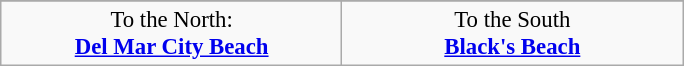<table class="wikitable" style="margin: 0.5em auto; clear: both; font-size:95%;">
<tr style="text-align: center;">
</tr>
<tr style="text-align: center;">
<td width="30%" align="center" rowspan="1">To the North:<br><strong><a href='#'>Del Mar City Beach</a></strong><br></td>
<td width="30%" align="center" rowspan="1">To the South<br><strong><a href='#'>Black's Beach</a></strong></td>
</tr>
</table>
